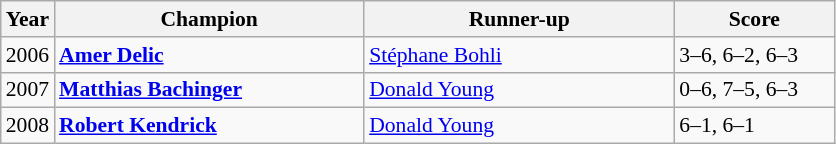<table class="wikitable" style="font-size:90%">
<tr>
<th>Year</th>
<th width="200">Champion</th>
<th width="200">Runner-up</th>
<th width="100">Score</th>
</tr>
<tr>
<td>2006</td>
<td> <strong><a href='#'>Amer Delic</a></strong></td>
<td> <a href='#'>Stéphane Bohli</a></td>
<td>3–6, 6–2, 6–3</td>
</tr>
<tr>
<td>2007</td>
<td> <strong><a href='#'>Matthias Bachinger</a></strong></td>
<td> <a href='#'>Donald Young</a></td>
<td>0–6, 7–5, 6–3</td>
</tr>
<tr>
<td>2008</td>
<td> <strong><a href='#'>Robert Kendrick</a></strong></td>
<td> <a href='#'>Donald Young</a></td>
<td>6–1, 6–1</td>
</tr>
</table>
